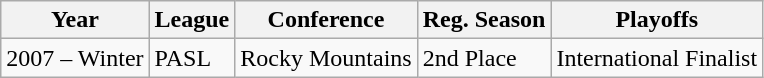<table class="wikitable">
<tr>
<th>Year</th>
<th>League</th>
<th>Conference</th>
<th>Reg. Season</th>
<th>Playoffs</th>
</tr>
<tr>
<td>2007 – Winter</td>
<td>PASL</td>
<td>Rocky Mountains</td>
<td>2nd Place</td>
<td>International Finalist</td>
</tr>
</table>
